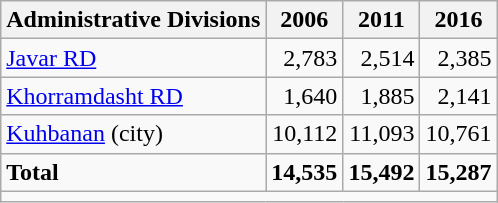<table class="wikitable">
<tr>
<th>Administrative Divisions</th>
<th>2006</th>
<th>2011</th>
<th>2016</th>
</tr>
<tr>
<td><a href='#'>Javar RD</a></td>
<td style="text-align: right;">2,783</td>
<td style="text-align: right;">2,514</td>
<td style="text-align: right;">2,385</td>
</tr>
<tr>
<td><a href='#'>Khorramdasht RD</a></td>
<td style="text-align: right;">1,640</td>
<td style="text-align: right;">1,885</td>
<td style="text-align: right;">2,141</td>
</tr>
<tr>
<td><a href='#'>Kuhbanan</a> (city)</td>
<td style="text-align: right;">10,112</td>
<td style="text-align: right;">11,093</td>
<td style="text-align: right;">10,761</td>
</tr>
<tr>
<td><strong>Total</strong></td>
<td style="text-align: right;"><strong>14,535</strong></td>
<td style="text-align: right;"><strong>15,492</strong></td>
<td style="text-align: right;"><strong>15,287</strong></td>
</tr>
<tr>
<td colspan=4></td>
</tr>
</table>
